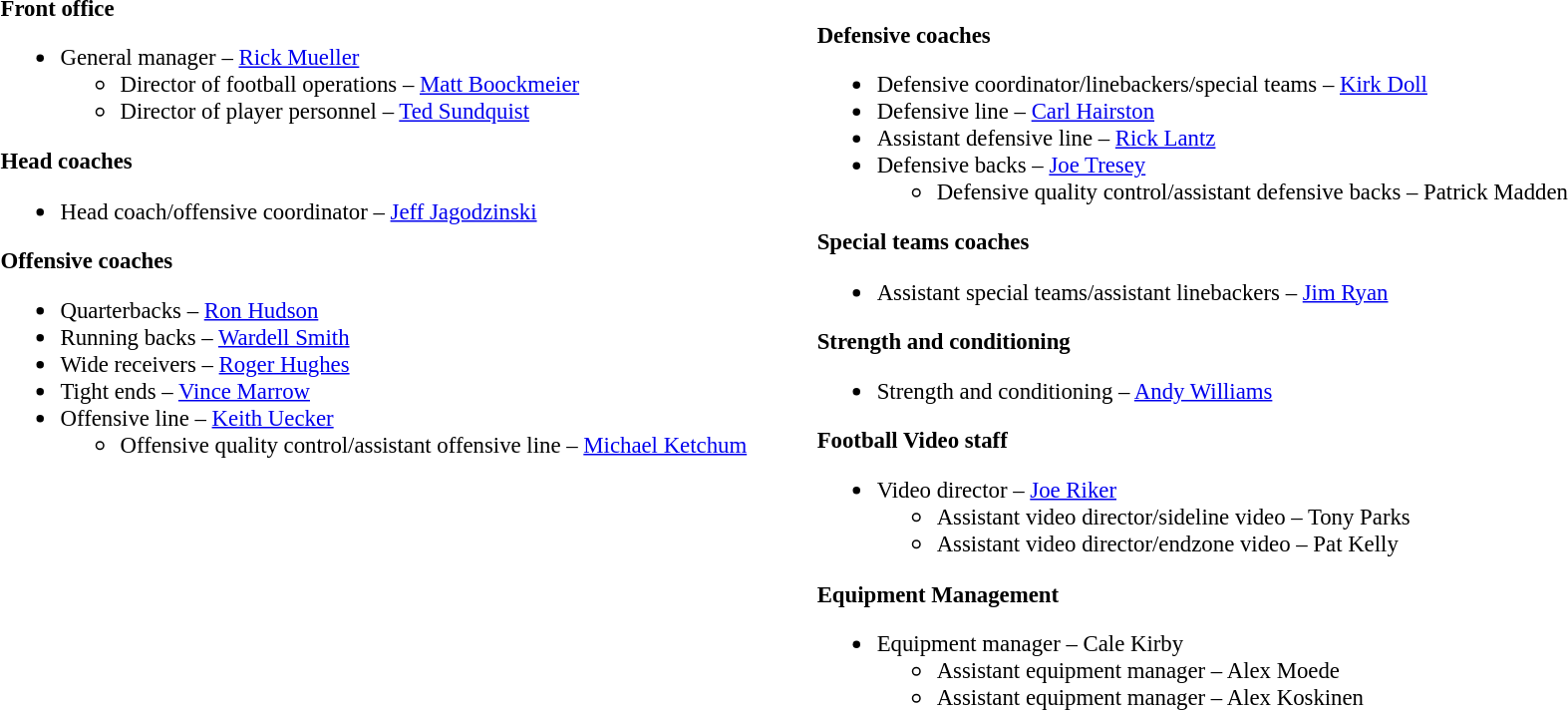<table class="toccolours" style="text-align: left;">
<tr>
<td style="font-size: 95%;" valign="top"><strong>Front office</strong><br><ul><li>General manager – <a href='#'>Rick Mueller</a><ul><li>Director of football operations – <a href='#'>Matt Boockmeier</a></li><li>Director of player personnel – <a href='#'>Ted Sundquist</a></li></ul></li></ul><strong>Head coaches</strong><ul><li>Head coach/offensive coordinator – <a href='#'>Jeff Jagodzinski</a></li></ul><strong>Offensive coaches</strong><ul><li>Quarterbacks – <a href='#'>Ron Hudson</a></li><li>Running backs – <a href='#'>Wardell Smith</a></li><li>Wide receivers – <a href='#'>Roger Hughes</a></li><li>Tight ends – <a href='#'>Vince Marrow</a></li><li>Offensive line – <a href='#'>Keith Uecker</a><ul><li>Offensive quality control/assistant offensive line – <a href='#'>Michael Ketchum</a></li></ul></li></ul></td>
<td width="35"> </td>
<td valign="top"></td>
<td style="font-size: 95%;" valign="top"><br><strong>Defensive coaches</strong><ul><li>Defensive coordinator/linebackers/special teams – <a href='#'>Kirk Doll</a></li><li>Defensive line – <a href='#'>Carl Hairston</a></li><li>Assistant defensive line – <a href='#'>Rick Lantz</a></li><li>Defensive backs – <a href='#'>Joe Tresey</a><ul><li>Defensive quality control/assistant defensive backs – Patrick Madden</li></ul></li></ul><strong>Special teams coaches</strong><ul><li>Assistant special teams/assistant linebackers – <a href='#'>Jim Ryan</a></li></ul><strong>Strength and conditioning</strong><ul><li>Strength and conditioning – <a href='#'>Andy Williams</a></li></ul><strong>Football Video staff</strong><ul><li>Video director – <a href='#'>Joe Riker</a><ul><li>Assistant video director/sideline video – Tony Parks</li><li>Assistant video director/endzone video – Pat Kelly</li></ul></li></ul><strong>Equipment Management</strong><ul><li>Equipment manager – Cale Kirby<ul><li>Assistant equipment manager – Alex Moede</li><li>Assistant equipment manager – Alex Koskinen</li></ul></li></ul></td>
</tr>
</table>
